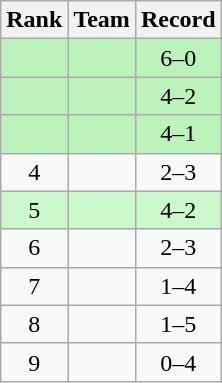<table class=wikitable style="text-align:center;">
<tr>
<th>Rank</th>
<th>Team</th>
<th>Record</th>
</tr>
<tr bgcolor=#BBF3BB>
<td></td>
<td align=left></td>
<td>6–0</td>
</tr>
<tr bgcolor=#BBF3BB>
<td></td>
<td align=left></td>
<td>4–2</td>
</tr>
<tr bgcolor=#BBF3BB>
<td></td>
<td align=left></td>
<td>4–1</td>
</tr>
<tr>
<td>4</td>
<td align=left></td>
<td>2–3</td>
</tr>
<tr bgcolor=#CCF9CC>
<td>5</td>
<td align=left></td>
<td>4–2</td>
</tr>
<tr>
<td>6</td>
<td align=left></td>
<td>2–3</td>
</tr>
<tr>
<td>7</td>
<td align=left></td>
<td>1–4</td>
</tr>
<tr>
<td>8</td>
<td align=left></td>
<td>1–5</td>
</tr>
<tr>
<td>9</td>
<td align=left></td>
<td>0–4</td>
</tr>
</table>
